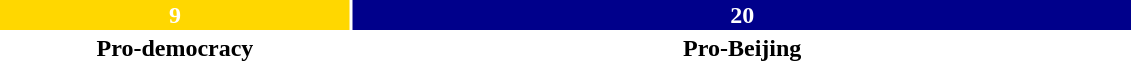<table style="width:60%; text-align:center;">
<tr style="color:white;">
<td style="background:gold; width:31%;"><strong>9</strong></td>
<td style="background:darkblue; width:69%;"><strong>20</strong></td>
</tr>
<tr>
<td><span><strong>Pro-democracy</strong></span></td>
<td><span><strong>Pro-Beijing</strong></span></td>
</tr>
</table>
